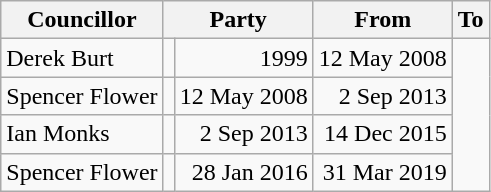<table class=wikitable>
<tr>
<th>Councillor</th>
<th colspan=2>Party</th>
<th>From</th>
<th>To</th>
</tr>
<tr>
<td>Derek Burt</td>
<td></td>
<td align=right>1999</td>
<td align=right>12 May 2008</td>
</tr>
<tr>
<td>Spencer Flower</td>
<td></td>
<td align=right>12 May 2008</td>
<td align=right>2 Sep 2013</td>
</tr>
<tr>
<td>Ian Monks</td>
<td></td>
<td align=right>2 Sep 2013</td>
<td align=right>14 Dec 2015</td>
</tr>
<tr>
<td>Spencer Flower</td>
<td></td>
<td align=right>28 Jan 2016</td>
<td align=right>31 Mar 2019</td>
</tr>
</table>
